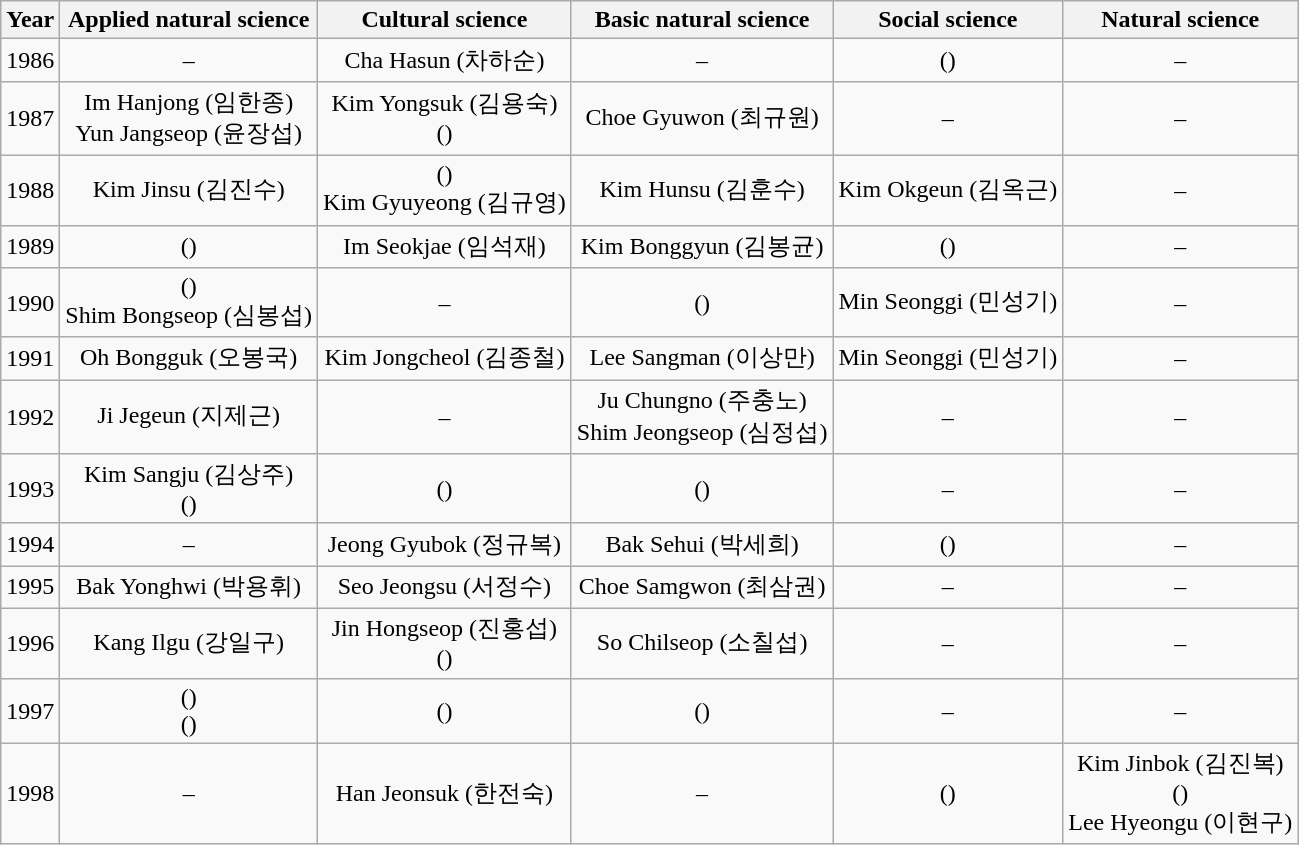<table class="wikitable" style="text-align:center;">
<tr>
<th>Year</th>
<th>Applied natural science</th>
<th>Cultural science</th>
<th>Basic natural science</th>
<th>Social science</th>
<th>Natural science</th>
</tr>
<tr>
<td>1986</td>
<td>–</td>
<td>Cha Hasun (차하순)</td>
<td>–</td>
<td> ()</td>
<td>–</td>
</tr>
<tr>
<td>1987</td>
<td>Im Hanjong (임한종)<br>Yun Jangseop (윤장섭)</td>
<td>Kim Yongsuk (김용숙)<br> ()</td>
<td>Choe Gyuwon (최규원)</td>
<td>–</td>
<td>–</td>
</tr>
<tr>
<td>1988</td>
<td>Kim Jinsu (김진수)</td>
<td> ()<br>Kim Gyuyeong (김규영)</td>
<td>Kim Hunsu (김훈수)</td>
<td>Kim Okgeun (김옥근)</td>
<td>–</td>
</tr>
<tr>
<td>1989</td>
<td> ()</td>
<td>Im Seokjae (임석재)</td>
<td>Kim Bonggyun (김봉균)</td>
<td> ()</td>
<td>–</td>
</tr>
<tr>
<td>1990</td>
<td> ()<br>Shim Bongseop (심봉섭)</td>
<td>–</td>
<td> ()</td>
<td>Min Seonggi (민성기)</td>
<td>–</td>
</tr>
<tr>
<td>1991</td>
<td>Oh Bongguk (오봉국)</td>
<td>Kim Jongcheol (김종철)</td>
<td>Lee Sangman (이상만)</td>
<td>Min Seonggi (민성기)</td>
<td>–</td>
</tr>
<tr>
<td>1992</td>
<td>Ji Jegeun (지제근)</td>
<td>–</td>
<td>Ju Chungno (주충노)<br>Shim Jeongseop (심정섭)</td>
<td>–</td>
<td>–</td>
</tr>
<tr>
<td>1993</td>
<td>Kim Sangju (김상주)<br> ()</td>
<td> ()</td>
<td> ()</td>
<td>–</td>
<td>–</td>
</tr>
<tr>
<td>1994</td>
<td>–</td>
<td>Jeong Gyubok (정규복)</td>
<td>Bak Sehui (박세희)</td>
<td> ()</td>
<td>–</td>
</tr>
<tr>
<td>1995</td>
<td>Bak Yonghwi (박용휘)</td>
<td>Seo Jeongsu (서정수)</td>
<td>Choe Samgwon (최삼권)</td>
<td>–</td>
<td>–</td>
</tr>
<tr>
<td>1996</td>
<td>Kang Ilgu (강일구)</td>
<td>Jin Hongseop (진홍섭)<br> ()</td>
<td>So Chilseop (소칠섭)</td>
<td>–</td>
<td>–</td>
</tr>
<tr>
<td>1997</td>
<td> ()<br> ()</td>
<td> ()</td>
<td> ()</td>
<td>–</td>
<td>–</td>
</tr>
<tr>
<td>1998</td>
<td>–</td>
<td>Han Jeonsuk (한전숙)</td>
<td>–</td>
<td> ()</td>
<td>Kim Jinbok (김진복)<br> ()<br>Lee Hyeongu (이현구)</td>
</tr>
</table>
